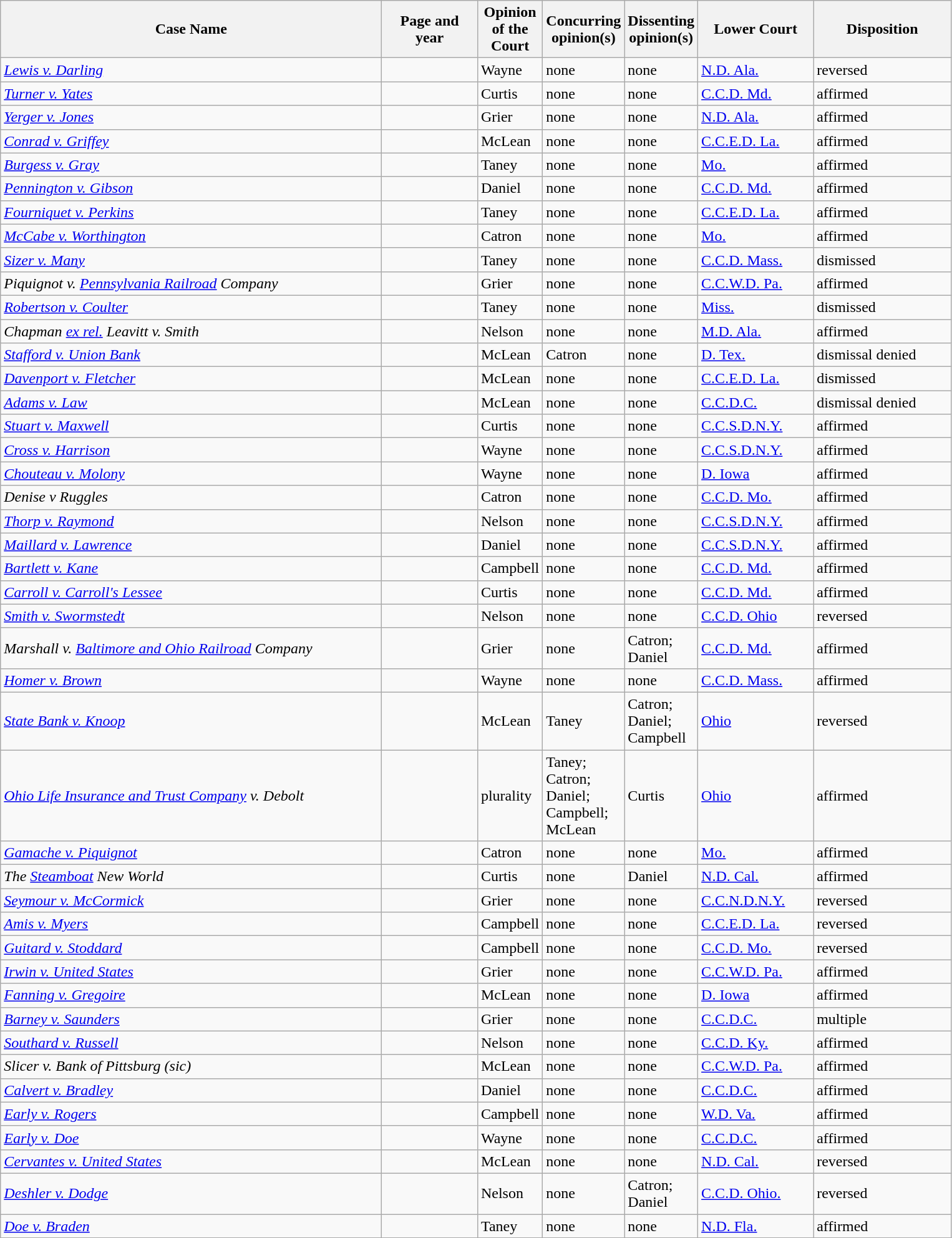<table class="wikitable sortable">
<tr>
<th scope="col" style="width: 400px;">Case Name</th>
<th scope="col" style="width: 95px;">Page and year</th>
<th scope="col" style="width: 10px;">Opinion of the Court</th>
<th scope="col" style="width: 10px;">Concurring opinion(s)</th>
<th scope="col" style="width: 10px;">Dissenting opinion(s)</th>
<th scope="col" style="width: 116px;">Lower Court</th>
<th scope="col" style="width: 140px;">Disposition</th>
</tr>
<tr>
<td><em><a href='#'>Lewis v. Darling</a></em></td>
<td align="right"></td>
<td>Wayne</td>
<td>none</td>
<td>none</td>
<td><a href='#'>N.D. Ala.</a></td>
<td>reversed</td>
</tr>
<tr>
<td><em><a href='#'>Turner v. Yates</a></em></td>
<td align="right"></td>
<td>Curtis</td>
<td>none</td>
<td>none</td>
<td><a href='#'>C.C.D. Md.</a></td>
<td>affirmed</td>
</tr>
<tr>
<td><em><a href='#'>Yerger v. Jones</a></em></td>
<td align="right"></td>
<td>Grier</td>
<td>none</td>
<td>none</td>
<td><a href='#'>N.D. Ala.</a></td>
<td>affirmed</td>
</tr>
<tr>
<td><em><a href='#'>Conrad v. Griffey</a></em></td>
<td align="right"></td>
<td>McLean</td>
<td>none</td>
<td>none</td>
<td><a href='#'>C.C.E.D. La.</a></td>
<td>affirmed</td>
</tr>
<tr>
<td><em><a href='#'>Burgess v. Gray</a></em></td>
<td align="right"></td>
<td>Taney</td>
<td>none</td>
<td>none</td>
<td><a href='#'>Mo.</a></td>
<td>affirmed</td>
</tr>
<tr>
<td><em><a href='#'>Pennington v. Gibson</a></em></td>
<td align="right"></td>
<td>Daniel</td>
<td>none</td>
<td>none</td>
<td><a href='#'>C.C.D. Md.</a></td>
<td>affirmed</td>
</tr>
<tr>
<td><em><a href='#'>Fourniquet v. Perkins</a></em></td>
<td align="right"></td>
<td>Taney</td>
<td>none</td>
<td>none</td>
<td><a href='#'>C.C.E.D. La.</a></td>
<td>affirmed</td>
</tr>
<tr>
<td><em><a href='#'>McCabe v. Worthington</a></em></td>
<td align="right"></td>
<td>Catron</td>
<td>none</td>
<td>none</td>
<td><a href='#'>Mo.</a></td>
<td>affirmed</td>
</tr>
<tr>
<td><em><a href='#'>Sizer v. Many</a></em></td>
<td align="right"></td>
<td>Taney</td>
<td>none</td>
<td>none</td>
<td><a href='#'>C.C.D. Mass.</a></td>
<td>dismissed</td>
</tr>
<tr>
<td><em>Piquignot v. <a href='#'>Pennsylvania Railroad</a> Company</em></td>
<td align="right"></td>
<td>Grier</td>
<td>none</td>
<td>none</td>
<td><a href='#'>C.C.W.D. Pa.</a></td>
<td>affirmed</td>
</tr>
<tr>
<td><em><a href='#'>Robertson v. Coulter</a></em></td>
<td align="right"></td>
<td>Taney</td>
<td>none</td>
<td>none</td>
<td><a href='#'>Miss.</a></td>
<td>dismissed</td>
</tr>
<tr>
<td><em>Chapman <a href='#'>ex rel.</a> Leavitt v. Smith</em></td>
<td align="right"></td>
<td>Nelson</td>
<td>none</td>
<td>none</td>
<td><a href='#'>M.D. Ala.</a></td>
<td>affirmed</td>
</tr>
<tr>
<td><em><a href='#'>Stafford v. Union Bank</a></em></td>
<td align="right"></td>
<td>McLean</td>
<td>Catron</td>
<td>none</td>
<td><a href='#'>D. Tex.</a></td>
<td>dismissal denied</td>
</tr>
<tr>
<td><em><a href='#'>Davenport v. Fletcher</a></em></td>
<td align="right"></td>
<td>McLean</td>
<td>none</td>
<td>none</td>
<td><a href='#'>C.C.E.D. La.</a></td>
<td>dismissed</td>
</tr>
<tr>
<td><em><a href='#'>Adams v. Law</a></em></td>
<td align="right"></td>
<td>McLean</td>
<td>none</td>
<td>none</td>
<td><a href='#'>C.C.D.C.</a></td>
<td>dismissal denied</td>
</tr>
<tr>
<td><em><a href='#'>Stuart v. Maxwell</a></em></td>
<td align="right"></td>
<td>Curtis</td>
<td>none</td>
<td>none</td>
<td><a href='#'>C.C.S.D.N.Y.</a></td>
<td>affirmed</td>
</tr>
<tr>
<td><em><a href='#'>Cross v. Harrison</a></em></td>
<td align="right"></td>
<td>Wayne</td>
<td>none</td>
<td>none</td>
<td><a href='#'>C.C.S.D.N.Y.</a></td>
<td>affirmed</td>
</tr>
<tr>
<td><em><a href='#'>Chouteau v. Molony</a></em></td>
<td align="right"></td>
<td>Wayne</td>
<td>none</td>
<td>none</td>
<td><a href='#'>D. Iowa</a></td>
<td>affirmed</td>
</tr>
<tr>
<td><em>Denise v Ruggles</em></td>
<td align="right"></td>
<td>Catron</td>
<td>none</td>
<td>none</td>
<td><a href='#'>C.C.D. Mo.</a></td>
<td>affirmed</td>
</tr>
<tr>
<td><em><a href='#'>Thorp v. Raymond</a></em></td>
<td align="right"></td>
<td>Nelson</td>
<td>none</td>
<td>none</td>
<td><a href='#'>C.C.S.D.N.Y.</a></td>
<td>affirmed</td>
</tr>
<tr>
<td><em><a href='#'>Maillard v. Lawrence</a></em></td>
<td align="right"></td>
<td>Daniel</td>
<td>none</td>
<td>none</td>
<td><a href='#'>C.C.S.D.N.Y.</a></td>
<td>affirmed</td>
</tr>
<tr>
<td><em><a href='#'>Bartlett v. Kane</a></em></td>
<td align="right"></td>
<td>Campbell</td>
<td>none</td>
<td>none</td>
<td><a href='#'>C.C.D. Md.</a></td>
<td>affirmed</td>
</tr>
<tr>
<td><em><a href='#'>Carroll v. Carroll's Lessee</a></em></td>
<td align="right"></td>
<td>Curtis</td>
<td>none</td>
<td>none</td>
<td><a href='#'>C.C.D. Md.</a></td>
<td>affirmed</td>
</tr>
<tr>
<td><em><a href='#'>Smith v. Swormstedt</a></em></td>
<td align="right"></td>
<td>Nelson</td>
<td>none</td>
<td>none</td>
<td><a href='#'>C.C.D. Ohio</a></td>
<td>reversed</td>
</tr>
<tr>
<td><em>Marshall v. <a href='#'>Baltimore and Ohio Railroad</a> Company</em></td>
<td align="right"></td>
<td>Grier</td>
<td>none</td>
<td>Catron; Daniel</td>
<td><a href='#'>C.C.D. Md.</a></td>
<td>affirmed</td>
</tr>
<tr>
<td><em><a href='#'>Homer v. Brown</a></em></td>
<td align="right"></td>
<td>Wayne</td>
<td>none</td>
<td>none</td>
<td><a href='#'>C.C.D. Mass.</a></td>
<td>affirmed</td>
</tr>
<tr>
<td><em><a href='#'>State Bank v. Knoop</a></em></td>
<td align="right"></td>
<td>McLean</td>
<td>Taney</td>
<td>Catron; Daniel; Campbell</td>
<td><a href='#'>Ohio</a></td>
<td>reversed</td>
</tr>
<tr>
<td><em><a href='#'>Ohio Life Insurance and Trust Company</a> v. Debolt</em></td>
<td align="right"></td>
<td>plurality</td>
<td>Taney; Catron; Daniel; Campbell; McLean</td>
<td>Curtis</td>
<td><a href='#'>Ohio</a></td>
<td>affirmed</td>
</tr>
<tr>
<td><em><a href='#'>Gamache v. Piquignot</a></em></td>
<td align="right"></td>
<td>Catron</td>
<td>none</td>
<td>none</td>
<td><a href='#'>Mo.</a></td>
<td>affirmed</td>
</tr>
<tr>
<td><em>The <a href='#'>Steamboat</a> New World</em></td>
<td align="right"></td>
<td>Curtis</td>
<td>none</td>
<td>Daniel</td>
<td><a href='#'>N.D. Cal.</a></td>
<td>affirmed</td>
</tr>
<tr>
<td><em><a href='#'>Seymour v. McCormick</a></em></td>
<td align="right"></td>
<td>Grier</td>
<td>none</td>
<td>none</td>
<td><a href='#'>C.C.N.D.N.Y.</a></td>
<td>reversed</td>
</tr>
<tr>
<td><em><a href='#'>Amis v. Myers</a></em></td>
<td align="right"></td>
<td>Campbell</td>
<td>none</td>
<td>none</td>
<td><a href='#'>C.C.E.D. La.</a></td>
<td>reversed</td>
</tr>
<tr>
<td><em><a href='#'>Guitard v. Stoddard</a></em></td>
<td align="right"></td>
<td>Campbell</td>
<td>none</td>
<td>none</td>
<td><a href='#'>C.C.D. Mo.</a></td>
<td>reversed</td>
</tr>
<tr>
<td><em><a href='#'>Irwin v. United States</a></em></td>
<td align="right"></td>
<td>Grier</td>
<td>none</td>
<td>none</td>
<td><a href='#'>C.C.W.D. Pa.</a></td>
<td>affirmed</td>
</tr>
<tr>
<td><em><a href='#'>Fanning v. Gregoire</a></em></td>
<td align="right"></td>
<td>McLean</td>
<td>none</td>
<td>none</td>
<td><a href='#'>D. Iowa</a></td>
<td>affirmed</td>
</tr>
<tr>
<td><em><a href='#'>Barney v. Saunders</a></em></td>
<td align="right"></td>
<td>Grier</td>
<td>none</td>
<td>none</td>
<td><a href='#'>C.C.D.C.</a></td>
<td>multiple</td>
</tr>
<tr>
<td><em><a href='#'>Southard v. Russell</a></em></td>
<td align="right"></td>
<td>Nelson</td>
<td>none</td>
<td>none</td>
<td><a href='#'>C.C.D. Ky.</a></td>
<td>affirmed</td>
</tr>
<tr>
<td><em>Slicer v. Bank of Pittsburg (sic)</em></td>
<td align="right"></td>
<td>McLean</td>
<td>none</td>
<td>none</td>
<td><a href='#'>C.C.W.D. Pa.</a></td>
<td>affirmed</td>
</tr>
<tr>
<td><em><a href='#'>Calvert v. Bradley</a></em></td>
<td align="right"></td>
<td>Daniel</td>
<td>none</td>
<td>none</td>
<td><a href='#'>C.C.D.C.</a></td>
<td>affirmed</td>
</tr>
<tr>
<td><em><a href='#'>Early v. Rogers</a></em></td>
<td align="right"></td>
<td>Campbell</td>
<td>none</td>
<td>none</td>
<td><a href='#'>W.D. Va.</a></td>
<td>affirmed</td>
</tr>
<tr>
<td><em><a href='#'>Early v. Doe</a></em></td>
<td align="right"></td>
<td>Wayne</td>
<td>none</td>
<td>none</td>
<td><a href='#'>C.C.D.C.</a></td>
<td>affirmed</td>
</tr>
<tr>
<td><em><a href='#'>Cervantes v. United States</a></em></td>
<td align="right"></td>
<td>McLean</td>
<td>none</td>
<td>none</td>
<td><a href='#'>N.D. Cal.</a></td>
<td>reversed</td>
</tr>
<tr>
<td><em><a href='#'>Deshler v. Dodge</a></em></td>
<td align="right"></td>
<td>Nelson</td>
<td>none</td>
<td>Catron; Daniel</td>
<td><a href='#'>C.C.D. Ohio.</a></td>
<td>reversed</td>
</tr>
<tr>
<td><em><a href='#'>Doe v. Braden</a></em></td>
<td align="right"></td>
<td>Taney</td>
<td>none</td>
<td>none</td>
<td><a href='#'>N.D. Fla.</a></td>
<td>affirmed</td>
</tr>
<tr>
</tr>
</table>
